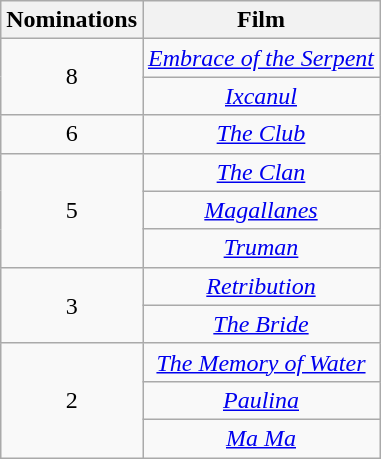<table class="wikitable" style="text-align:center;">
<tr>
<th scope="col" width="55">Nominations</th>
<th scope="col" align="center">Film</th>
</tr>
<tr>
<td rowspan=2 style="text-align:center">8</td>
<td><em><a href='#'>Embrace of the Serpent</a></em></td>
</tr>
<tr>
<td><em><a href='#'>Ixcanul</a></em></td>
</tr>
<tr>
<td style="text-align:center">6</td>
<td><em><a href='#'>The Club</a></em></td>
</tr>
<tr>
<td rowspan=3 style="text-align:center">5</td>
<td><em><a href='#'>The Clan</a></em></td>
</tr>
<tr>
<td><em><a href='#'>Magallanes</a></em></td>
</tr>
<tr>
<td><em><a href='#'>Truman</a></em></td>
</tr>
<tr>
<td rowspan=2 style="text-align:center">3</td>
<td><em><a href='#'>Retribution</a></em></td>
</tr>
<tr>
<td><em><a href='#'>The Bride</a></em></td>
</tr>
<tr>
<td rowspan=3 style="text-align:center">2</td>
<td><em><a href='#'>The Memory of Water</a></em></td>
</tr>
<tr>
<td><em><a href='#'>Paulina</a></em></td>
</tr>
<tr>
<td><em><a href='#'>Ma Ma</a></em></td>
</tr>
</table>
